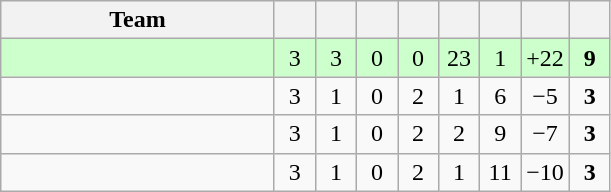<table class="wikitable" style="text-align: center;">
<tr>
<th width="175">Team</th>
<th width="20"></th>
<th width="20"></th>
<th width="20"></th>
<th width="20"></th>
<th width="20"></th>
<th width="20"></th>
<th width="20"></th>
<th width="20"></th>
</tr>
<tr bgcolor=ccffcc>
<td align=left></td>
<td>3</td>
<td>3</td>
<td>0</td>
<td>0</td>
<td>23</td>
<td>1</td>
<td>+22</td>
<td><strong>9</strong></td>
</tr>
<tr>
<td align=left></td>
<td>3</td>
<td>1</td>
<td>0</td>
<td>2</td>
<td>1</td>
<td>6</td>
<td>−5</td>
<td><strong>3</strong></td>
</tr>
<tr>
<td align=left><em></em></td>
<td>3</td>
<td>1</td>
<td>0</td>
<td>2</td>
<td>2</td>
<td>9</td>
<td>−7</td>
<td><strong>3</strong></td>
</tr>
<tr>
<td align=left></td>
<td>3</td>
<td>1</td>
<td>0</td>
<td>2</td>
<td>1</td>
<td>11</td>
<td>−10</td>
<td><strong>3</strong></td>
</tr>
</table>
